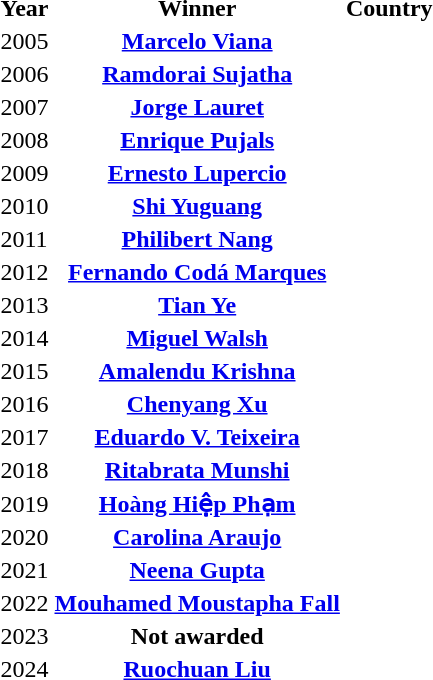<table>
<tr>
<th scope=col>Year</th>
<th scope=col>Winner</th>
<th scope=col>Country</th>
<th scope=col></th>
</tr>
<tr>
<td>2005</td>
<th><a href='#'>Marcelo Viana</a></th>
<td></td>
<td align="center"></td>
</tr>
<tr>
<td>2006</td>
<th><a href='#'>Ramdorai Sujatha</a></th>
<td></td>
<td align="center"></td>
</tr>
<tr>
<td>2007</td>
<th><a href='#'>Jorge Lauret</a></th>
<td></td>
<td align="center"></td>
</tr>
<tr>
<td>2008</td>
<th><a href='#'>Enrique Pujals</a></th>
<td></td>
<td align="center"></td>
</tr>
<tr>
<td>2009</td>
<th><a href='#'>Ernesto Lupercio</a></th>
<td></td>
<td align="center"></td>
</tr>
<tr>
<td>2010</td>
<th><a href='#'>Shi Yuguang</a></th>
<td></td>
<td align="center"></td>
</tr>
<tr>
<td>2011</td>
<th><a href='#'>Philibert Nang</a></th>
<td></td>
<td align="center"></td>
</tr>
<tr>
<td>2012</td>
<th><a href='#'>Fernando Codá Marques</a></th>
<td></td>
<td align="center"></td>
</tr>
<tr>
<td>2013</td>
<th><a href='#'>Tian Ye</a></th>
<td></td>
<td align="center"></td>
</tr>
<tr>
<td>2014</td>
<th><a href='#'>Miguel Walsh</a></th>
<td></td>
<td align="center"></td>
</tr>
<tr>
<td>2015</td>
<th><a href='#'>Amalendu Krishna</a></th>
<td></td>
<td align="center"></td>
</tr>
<tr>
<td>2016</td>
<th><a href='#'>Chenyang Xu</a></th>
<td></td>
<td align="center"></td>
</tr>
<tr>
<td>2017</td>
<th><a href='#'>Eduardo V. Teixeira</a></th>
<td></td>
<td align="center"></td>
</tr>
<tr>
<td>2018</td>
<th><a href='#'>Ritabrata Munshi</a></th>
<td></td>
<td align="center"></td>
</tr>
<tr>
<td>2019</td>
<th><a href='#'>Hoàng Hiệp Phạm</a></th>
<td></td>
<td align="center"></td>
</tr>
<tr>
<td>2020</td>
<th><a href='#'>Carolina Araujo</a></th>
<td></td>
<td align="center"></td>
</tr>
<tr>
<td>2021</td>
<th><a href='#'>Neena Gupta</a></th>
<td></td>
<td align="center"></td>
</tr>
<tr>
<td>2022</td>
<th><a href='#'>Mouhamed Moustapha Fall</a></th>
<td></td>
<td align="center"></td>
</tr>
<tr>
<td>2023</td>
<th>Not awarded</th>
<td></td>
<td align="center"></td>
</tr>
<tr>
<td>2024</td>
<th><a href='#'>Ruochuan Liu</a></th>
<td></td>
<td align="center"></td>
</tr>
</table>
